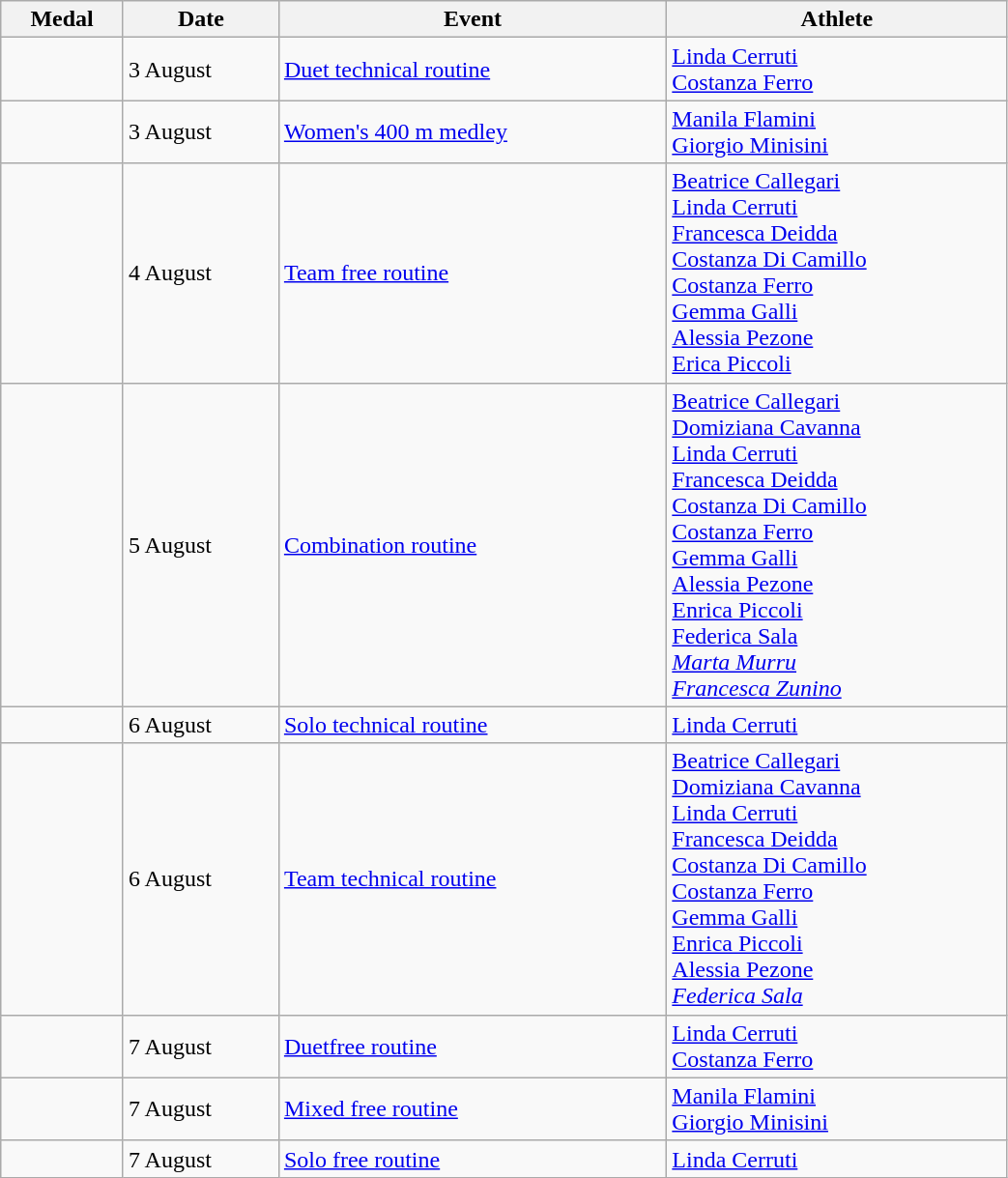<table class="wikitable sortable" width=55% style="font-size:100%; text-align:left;">
<tr>
<th>Medal</th>
<th>Date</th>
<th>Event</th>
<th>Athlete</th>
</tr>
<tr>
<td></td>
<td>3 August</td>
<td><a href='#'>Duet technical routine</a></td>
<td><a href='#'>Linda Cerruti</a><br><a href='#'>Costanza Ferro</a></td>
</tr>
<tr>
<td></td>
<td>3 August</td>
<td><a href='#'>Women's 400 m medley</a></td>
<td><a href='#'>Manila Flamini</a><br><a href='#'>Giorgio Minisini</a></td>
</tr>
<tr>
<td></td>
<td>4 August</td>
<td><a href='#'>Team free routine</a></td>
<td><a href='#'>Beatrice Callegari</a><br><a href='#'>Linda Cerruti</a><br><a href='#'>Francesca Deidda</a><br><a href='#'>Costanza Di Camillo</a><br><a href='#'>Costanza Ferro</a><br><a href='#'>Gemma Galli</a><br><a href='#'>Alessia Pezone</a><br><a href='#'>Erica Piccoli</a></td>
</tr>
<tr>
<td></td>
<td>5 August</td>
<td><a href='#'>Combination routine</a></td>
<td><a href='#'>Beatrice Callegari</a><br><a href='#'>Domiziana Cavanna</a><br><a href='#'>Linda Cerruti</a><br><a href='#'>Francesca Deidda</a><br><a href='#'>Costanza Di Camillo</a><br><a href='#'>Costanza Ferro</a><br><a href='#'>Gemma Galli</a><br><a href='#'>Alessia Pezone</a><br><a href='#'>Enrica Piccoli</a><br><a href='#'>Federica Sala</a><br><em><a href='#'>Marta Murru</a></em><br><em><a href='#'>Francesca Zunino</a></em></td>
</tr>
<tr>
<td></td>
<td>6 August</td>
<td><a href='#'>Solo technical routine</a></td>
<td><a href='#'>Linda Cerruti</a></td>
</tr>
<tr>
<td></td>
<td>6 August</td>
<td><a href='#'>Team technical routine</a></td>
<td><a href='#'>Beatrice Callegari</a><br><a href='#'>Domiziana Cavanna</a><br><a href='#'>Linda Cerruti</a><br><a href='#'>Francesca Deidda</a><br><a href='#'>Costanza Di Camillo</a><br><a href='#'>Costanza Ferro</a><br><a href='#'>Gemma Galli</a><br><a href='#'>Enrica Piccoli</a><br><a href='#'>Alessia Pezone</a><br><em><a href='#'>Federica Sala</a></em></td>
</tr>
<tr>
<td></td>
<td>7 August</td>
<td><a href='#'>Duetfree routine</a></td>
<td><a href='#'>Linda Cerruti</a><br><a href='#'>Costanza Ferro</a></td>
</tr>
<tr>
<td></td>
<td>7 August</td>
<td><a href='#'>Mixed free routine</a></td>
<td><a href='#'>Manila Flamini</a><br><a href='#'>Giorgio Minisini</a></td>
</tr>
<tr>
<td></td>
<td>7 August</td>
<td><a href='#'>Solo free routine</a></td>
<td><a href='#'>Linda Cerruti</a></td>
</tr>
</table>
